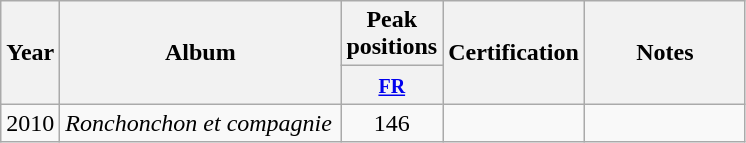<table class="wikitable">
<tr>
<th align="center" rowspan="2" width="10">Year</th>
<th align="center" rowspan="2" width="180">Album</th>
<th align="center" colspan="1">Peak positions</th>
<th align="center" rowspan="2" width="40">Certification</th>
<th align="center" rowspan="2" width="100">Notes</th>
</tr>
<tr>
<th width="20"><small><a href='#'>FR</a></small><br></th>
</tr>
<tr>
<td align="center">2010</td>
<td><em>Ronchonchon et compagnie</em></td>
<td align="center">146</td>
<td align="center"></td>
<td></td>
</tr>
</table>
